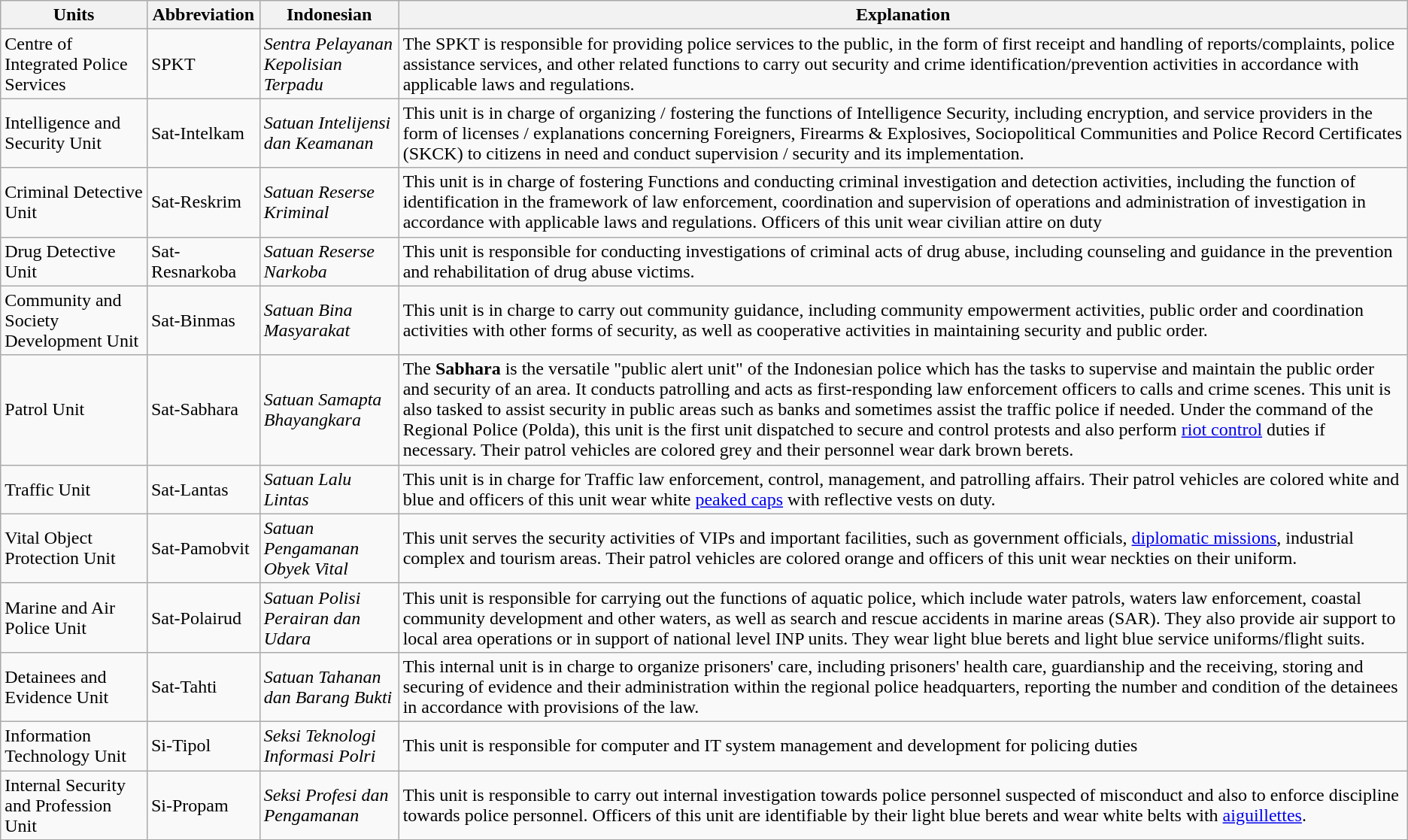<table class="wikitable">
<tr>
<th>Units</th>
<th>Abbreviation</th>
<th>Indonesian</th>
<th>Explanation</th>
</tr>
<tr>
<td>Centre of Integrated Police Services</td>
<td>SPKT</td>
<td><em>Sentra Pelayanan Kepolisian Terpadu</em></td>
<td>The SPKT is responsible for providing police services to the public, in the form of first receipt and handling of reports/complaints, police assistance services, and other related functions to carry out security and crime identification/prevention activities in accordance with applicable laws and regulations.</td>
</tr>
<tr>
<td>Intelligence and Security Unit</td>
<td>Sat-Intelkam</td>
<td><em>Satuan Intelijensi dan Keamanan</em></td>
<td>This unit is in charge of organizing / fostering the functions of Intelligence Security, including encryption, and service providers in the form of licenses / explanations concerning Foreigners, Firearms & Explosives, Sociopolitical Communities and Police Record Certificates (SKCK) to citizens in need and conduct supervision / security and its implementation.</td>
</tr>
<tr>
<td>Criminal Detective Unit</td>
<td>Sat-Reskrim</td>
<td><em>Satuan Reserse Kriminal</em></td>
<td>This unit is in charge of fostering Functions and conducting criminal investigation and detection activities, including the function of identification in the framework of law enforcement, coordination and supervision of operations and administration of investigation in accordance with applicable laws and regulations. Officers of this unit wear civilian attire on duty</td>
</tr>
<tr>
<td>Drug Detective Unit</td>
<td>Sat-Resnarkoba</td>
<td><em>Satuan Reserse Narkoba</em></td>
<td>This unit is responsible for conducting investigations of criminal acts of drug abuse, including counseling and guidance in the prevention and rehabilitation of drug abuse victims.</td>
</tr>
<tr>
<td>Community and Society Development Unit</td>
<td>Sat-Binmas</td>
<td><em>Satuan Bina Masyarakat</em></td>
<td>This unit is in charge to carry out community guidance, including community empowerment activities, public order and coordination activities with other forms of security, as well as cooperative activities in maintaining security and public order.</td>
</tr>
<tr>
<td>Patrol Unit</td>
<td>Sat-Sabhara</td>
<td><em>Satuan Samapta Bhayangkara</em></td>
<td>The <strong>Sabhara</strong> is the versatile "public alert unit" of the Indonesian police which has the tasks to supervise and maintain the public order and security of an area. It conducts patrolling and acts as first-responding law enforcement officers to calls and crime scenes. This unit is also tasked to assist security in public areas such as banks and sometimes assist the traffic police if needed. Under the command of the Regional Police (Polda), this unit is the first unit dispatched to secure and control protests and also perform <a href='#'>riot control</a> duties if necessary. Their patrol vehicles are colored grey and their personnel wear dark brown berets.</td>
</tr>
<tr>
<td>Traffic Unit</td>
<td>Sat-Lantas</td>
<td><em>Satuan Lalu Lintas</em></td>
<td>This unit is in charge for Traffic law enforcement, control, management, and patrolling affairs. Their patrol vehicles are colored white and blue and officers of this unit wear white <a href='#'>peaked caps</a> with reflective vests on duty.</td>
</tr>
<tr>
<td>Vital Object Protection Unit</td>
<td>Sat-Pamobvit</td>
<td><em>Satuan Pengamanan Obyek Vital</em></td>
<td>This unit serves the security activities of VIPs and important facilities, such as government officials, <a href='#'>diplomatic missions</a>, industrial complex and tourism areas. Their patrol vehicles are colored orange and officers of this unit wear neckties on their uniform.</td>
</tr>
<tr>
<td>Marine and Air Police Unit</td>
<td>Sat-Polairud</td>
<td><em>Satuan Polisi Perairan dan Udara</em></td>
<td>This unit is responsible for carrying out the functions of aquatic police, which include water patrols, waters law enforcement, coastal community development and other waters, as well as search and rescue accidents in marine areas (SAR). They also provide air support to local area operations or in support of national level INP units. They wear light blue berets and light blue service uniforms/flight suits.</td>
</tr>
<tr>
<td>Detainees and Evidence Unit</td>
<td>Sat-Tahti</td>
<td><em>Satuan Tahanan dan Barang Bukti</em></td>
<td>This internal unit is in charge to organize prisoners' care, including prisoners' health care, guardianship and the receiving, storing and securing of evidence and their administration within the regional police headquarters, reporting the number and condition of the detainees in accordance with provisions of the law.</td>
</tr>
<tr>
<td>Information Technology Unit</td>
<td>Si-Tipol</td>
<td><em>Seksi Teknologi Informasi Polri</em></td>
<td>This unit is responsible for computer and IT system management and development for policing duties</td>
</tr>
<tr>
<td>Internal Security and Profession Unit</td>
<td>Si-Propam</td>
<td><em>Seksi Profesi dan Pengamanan</em></td>
<td>This unit is responsible to carry out internal investigation towards police personnel suspected of misconduct and also to enforce discipline towards police personnel. Officers of this unit are identifiable by their light blue berets and wear white belts with <a href='#'>aiguillettes</a>.</td>
</tr>
</table>
